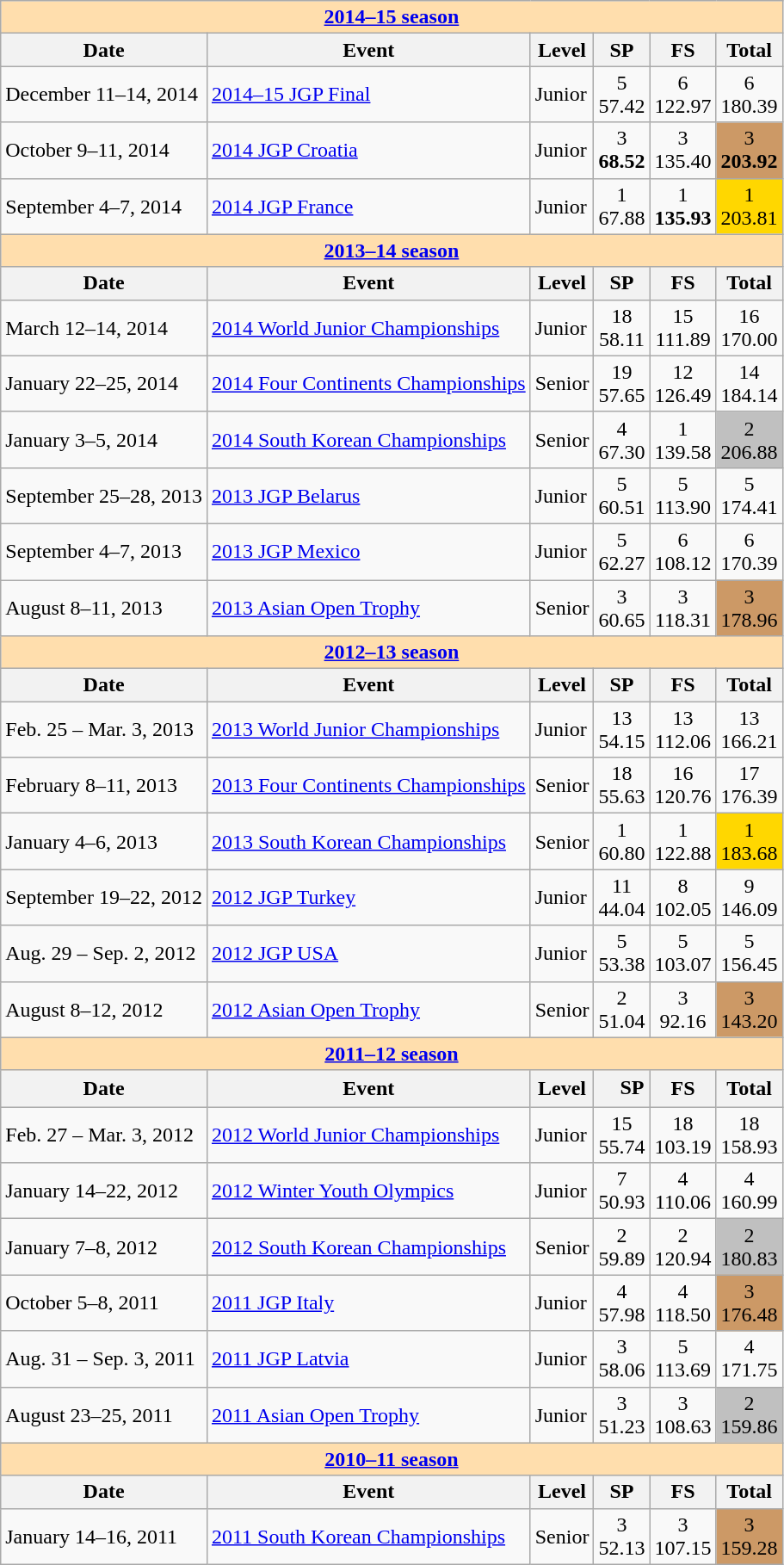<table class="wikitable">
<tr>
<td style="background-color: #ffdead;" colspan=6 align=center><strong><a href='#'>2014–15 season</a></strong></td>
</tr>
<tr>
<th>Date</th>
<th>Event</th>
<th>Level</th>
<th>SP</th>
<th>FS</th>
<th>Total</th>
</tr>
<tr>
<td>December 11–14, 2014</td>
<td><a href='#'>2014–15 JGP Final</a></td>
<td>Junior</td>
<td align=center>5 <br> 57.42</td>
<td align=center>6 <br> 122.97</td>
<td align=center>6 <br> 180.39</td>
</tr>
<tr>
<td>October 9–11, 2014</td>
<td><a href='#'>2014 JGP Croatia</a></td>
<td>Junior</td>
<td align=center>3 <br> <strong>68.52</strong></td>
<td align=center>3 <br> 135.40</td>
<td align=center bgcolor="#cc9966">3 <br> <strong>203.92</strong></td>
</tr>
<tr>
<td>September 4–7, 2014</td>
<td><a href='#'>2014 JGP France</a></td>
<td>Junior</td>
<td align=center>1 <br> 67.88</td>
<td align=center>1 <br> <strong>135.93</strong></td>
<td align=center bgcolor=gold>1 <br> 203.81</td>
</tr>
<tr>
<td style="background-color: #ffdead;" colspan=6 align=center><strong><a href='#'>2013–14 season</a></strong></td>
</tr>
<tr>
<th>Date</th>
<th>Event</th>
<th>Level</th>
<th>SP</th>
<th>FS</th>
<th>Total</th>
</tr>
<tr>
<td>March 12–14, 2014</td>
<td><a href='#'>2014 World Junior Championships</a></td>
<td>Junior</td>
<td align=center>18 <br> 58.11</td>
<td align=center>15 <br> 111.89</td>
<td align=center>16 <br> 170.00</td>
</tr>
<tr>
<td>January 22–25, 2014</td>
<td><a href='#'>2014 Four Continents Championships</a></td>
<td>Senior</td>
<td align=center>19 <br> 57.65</td>
<td align=center>12 <br> 126.49</td>
<td align=center>14 <br> 184.14</td>
</tr>
<tr>
<td>January 3–5, 2014</td>
<td><a href='#'>2014 South Korean Championships</a></td>
<td>Senior</td>
<td align=center>4 <br> 67.30</td>
<td align=center>1 <br> 139.58</td>
<td align=center bgcolor=silver>2 <br> 206.88</td>
</tr>
<tr>
<td>September 25–28, 2013</td>
<td><a href='#'>2013 JGP Belarus</a></td>
<td>Junior</td>
<td align=center>5 <br> 60.51</td>
<td align=center>5 <br> 113.90</td>
<td align=center>5 <br> 174.41</td>
</tr>
<tr>
<td>September 4–7, 2013</td>
<td><a href='#'>2013 JGP Mexico</a></td>
<td>Junior</td>
<td align=center>5 <br> 62.27</td>
<td align=center>6 <br> 108.12</td>
<td align=center>6 <br> 170.39</td>
</tr>
<tr>
<td>August 8–11, 2013</td>
<td><a href='#'>2013 Asian Open Trophy</a></td>
<td>Senior</td>
<td align=center>3 <br> 60.65</td>
<td align=center>3 <br> 118.31</td>
<td align=center bgcolor="#cc9966">3 <br> 178.96</td>
</tr>
<tr>
<td style="background-color: #ffdead;" colspan=6 align=center><strong><a href='#'>2012–13 season</a></strong></td>
</tr>
<tr>
<th>Date</th>
<th>Event</th>
<th>Level</th>
<th>SP</th>
<th>FS</th>
<th>Total</th>
</tr>
<tr>
<td>Feb. 25 – Mar. 3, 2013</td>
<td><a href='#'>2013 World Junior Championships</a></td>
<td>Junior</td>
<td align=center>13 <br> 54.15</td>
<td align=center>13 <br> 112.06</td>
<td align=center>13 <br> 166.21</td>
</tr>
<tr>
<td>February 8–11, 2013</td>
<td><a href='#'>2013 Four Continents Championships</a></td>
<td>Senior</td>
<td align=center>18 <br> 55.63</td>
<td align=center>16 <br> 120.76</td>
<td align=center>17 <br> 176.39</td>
</tr>
<tr>
<td>January 4–6, 2013</td>
<td><a href='#'>2013 South Korean Championships</a></td>
<td>Senior</td>
<td align=center>1 <br> 60.80</td>
<td align=center>1 <br> 122.88</td>
<td align=center bgcolor=gold>1 <br> 183.68</td>
</tr>
<tr>
<td>September 19–22, 2012</td>
<td><a href='#'>2012 JGP Turkey</a></td>
<td>Junior</td>
<td align=center>11 <br> 44.04</td>
<td align=center>8 <br> 102.05</td>
<td align=center>9 <br> 146.09</td>
</tr>
<tr>
<td>Aug. 29 – Sep. 2, 2012</td>
<td><a href='#'>2012 JGP USA</a></td>
<td>Junior</td>
<td align=center>5 <br> 53.38</td>
<td align=center>5 <br> 103.07</td>
<td align=center>5 <br> 156.45</td>
</tr>
<tr>
<td>August 8–12, 2012</td>
<td><a href='#'>2012 Asian Open Trophy</a></td>
<td>Senior</td>
<td align=center>2 <br> 51.04</td>
<td align=center>3 <br> 92.16</td>
<td align=center bgcolor="#cc9966">3 <br> 143.20</td>
</tr>
<tr>
<td style="background-color: #ffdead;" colspan=6 align=center><strong><a href='#'>2011–12 season</a></strong></td>
</tr>
<tr>
<th>Date</th>
<th>Event</th>
<th>Level</th>
<th>　SP</th>
<th>FS</th>
<th>Total</th>
</tr>
<tr>
<td>Feb. 27 – Mar. 3, 2012</td>
<td><a href='#'>2012 World Junior Championships</a></td>
<td>Junior</td>
<td align=center>15 <br> 55.74</td>
<td align=center>18 <br> 103.19</td>
<td align=center>18 <br> 158.93</td>
</tr>
<tr>
<td>January 14–22, 2012</td>
<td><a href='#'>2012 Winter Youth Olympics</a></td>
<td>Junior</td>
<td align=center>7 <br> 50.93</td>
<td align=center>4 <br> 110.06</td>
<td align=center>4 <br> 160.99</td>
</tr>
<tr>
<td>January 7–8, 2012</td>
<td><a href='#'>2012 South Korean Championships</a></td>
<td>Senior</td>
<td align=center>2 <br> 59.89</td>
<td align=center>2 <br> 120.94</td>
<td align=center bgcolor=silver>2 <br> 180.83</td>
</tr>
<tr>
<td>October 5–8, 2011</td>
<td><a href='#'>2011 JGP Italy</a></td>
<td>Junior</td>
<td align=center>4 <br> 57.98</td>
<td align=center>4 <br> 118.50</td>
<td align=center bgcolor="#cc9966">3 <br> 176.48</td>
</tr>
<tr>
<td>Aug. 31 – Sep. 3, 2011</td>
<td><a href='#'>2011 JGP Latvia</a></td>
<td>Junior</td>
<td align=center>3 <br> 58.06</td>
<td align=center>5 <br> 113.69</td>
<td align=center>4 <br> 171.75</td>
</tr>
<tr>
<td>August 23–25, 2011</td>
<td><a href='#'>2011 Asian Open Trophy</a></td>
<td>Junior</td>
<td align=center>3 <br> 51.23</td>
<td align=center>3 <br> 108.63</td>
<td align=center bgcolor=silver>2 <br> 159.86</td>
</tr>
<tr>
<td style="background-color: #ffdead;" colspan=6 align=center><strong><a href='#'>2010–11 season</a></strong></td>
</tr>
<tr>
<th>Date</th>
<th>Event</th>
<th>Level</th>
<th>SP</th>
<th>FS</th>
<th>Total</th>
</tr>
<tr>
<td>January 14–16, 2011</td>
<td><a href='#'>2011 South Korean Championships</a></td>
<td>Senior</td>
<td align=center>3 <br> 52.13</td>
<td align=center>3 <br> 107.15</td>
<td align=center bgcolor="#cc9966">3 <br> 159.28</td>
</tr>
</table>
